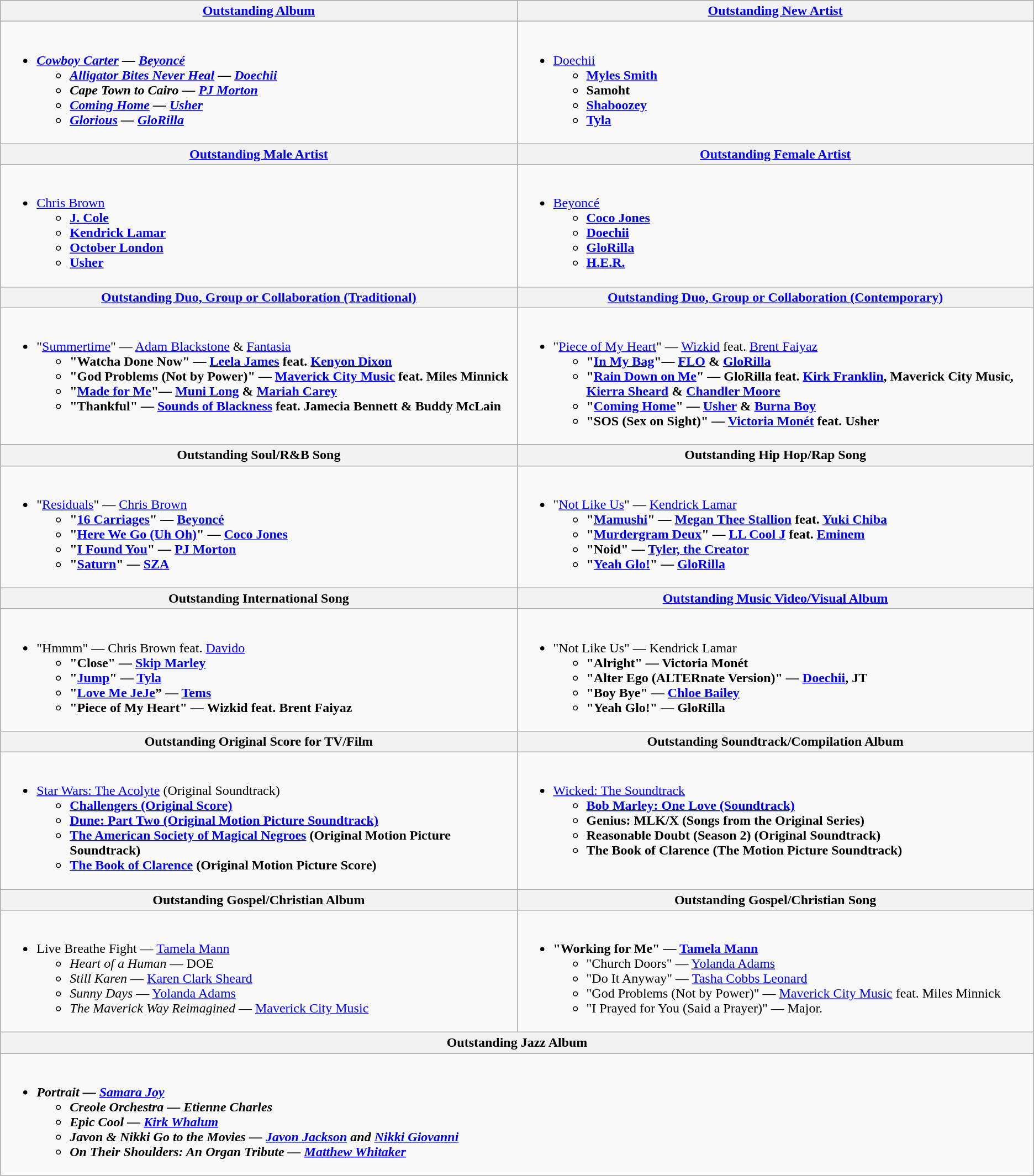<table class="wikitable">
<tr>
<th style="width=50%"><a href='#'>Outstanding Album</a></th>
<th style="width=50%"><a href='#'>Outstanding New Artist</a></th>
</tr>
<tr>
<td valign="top" width="50%"><br><ul><li><strong><em><a href='#'>Cowboy Carter</a><em> — <a href='#'>Beyoncé</a><strong><ul><li></em><a href='#'>Alligator Bites Never Heal</a><em> — <a href='#'>Doechii</a></li><li></em>Cape Town to Cairo<em> — <a href='#'>PJ Morton</a></li><li><a href='#'></em>Coming Home<em></a> — <a href='#'>Usher</a></li><li></em><a href='#'>Glorious</a><em> — <a href='#'>GloRilla</a></li></ul></li></ul></td>
<td valign="top" width="50%"><br><ul><li></strong><a href='#'>Doechii</a><strong><ul><li><a href='#'>Myles Smith</a></li><li>Samoht</li><li><a href='#'>Shaboozey</a></li><li><a href='#'>Tyla</a></li></ul></li></ul></td>
</tr>
<tr>
<th style="width=50%"><a href='#'>Outstanding Male Artist</a></th>
<th style="width=50%"><a href='#'>Outstanding Female Artist</a></th>
</tr>
<tr>
<td valign="top" width="50%"><br><ul><li></strong><a href='#'>Chris Brown</a><strong><ul><li><a href='#'>J. Cole</a></li><li><a href='#'>Kendrick Lamar</a></li><li><a href='#'>October London</a></li><li><a href='#'>Usher</a></li></ul></li></ul></td>
<td valign="top" width="50%"><br><ul><li></strong><a href='#'>Beyoncé</a><strong><ul><li><a href='#'>Coco Jones</a></li><li><a href='#'>Doechii</a></li><li><a href='#'>GloRilla</a></li><li><a href='#'>H.E.R.</a></li></ul></li></ul></td>
</tr>
<tr>
<th style="width=50%"><a href='#'>Outstanding Duo, Group or Collaboration (Traditional)</a></th>
<th style="width=50%"><a href='#'>Outstanding Duo, Group or Collaboration (Contemporary)</a></th>
</tr>
<tr>
<td valign="top" width="50%"><br><ul><li></strong>"<a href='#'>Summertime</a>" — <a href='#'>Adam Blackstone</a> & <a href='#'>Fantasia</a><strong><ul><li>"Watcha Done Now" — <a href='#'>Leela James</a> feat. <a href='#'>Kenyon Dixon</a></li><li>"God Problems (Not by Power)" — <a href='#'>Maverick City Music</a> feat. Miles Minnick</li><li>"<a href='#'>Made for Me</a>"— <a href='#'>Muni Long</a> & <a href='#'>Mariah Carey</a></li><li>"Thankful" — <a href='#'>Sounds of Blackness</a> feat. Jamecia Bennett & Buddy McLain</li></ul></li></ul></td>
<td valign="top" width="50%"><br><ul><li></strong>"<a href='#'>Piece of My Heart</a>" — <a href='#'>Wizkid</a> feat. <a href='#'>Brent Faiyaz</a><strong><ul><li>"<a href='#'>In My Bag</a>"— <a href='#'>FLO</a> & <a href='#'>GloRilla</a></li><li>"<a href='#'>Rain Down on Me</a>" — GloRilla feat. <a href='#'>Kirk Franklin</a>, Maverick City Music, <a href='#'>Kierra Sheard</a> & <a href='#'>Chandler Moore</a></li><li>"<a href='#'>Coming Home</a>" — <a href='#'>Usher</a> & <a href='#'>Burna Boy</a></li><li>"SOS (Sex on Sight)" — <a href='#'>Victoria Monét</a> feat. Usher</li></ul></li></ul></td>
</tr>
<tr>
<th style="width=50%">Outstanding Soul/R&B Song</th>
<th style="width=50%">Outstanding Hip Hop/Rap Song</th>
</tr>
<tr>
<td valign="top" width="50%"><br><ul><li></strong>"<a href='#'>Residuals</a>" — <a href='#'>Chris Brown</a><strong><ul><li>"<a href='#'>16 Carriages</a>" — <a href='#'>Beyoncé</a></li><li>"<a href='#'>Here We Go (Uh Oh)</a>" — <a href='#'>Coco Jones</a></li><li>"<a href='#'>I Found You</a>" — <a href='#'>PJ Morton</a></li><li>"<a href='#'>Saturn</a>" — <a href='#'>SZA</a></li></ul></li></ul></td>
<td valign="top" width="50%"><br><ul><li></strong>"<a href='#'>Not Like Us</a>" — <a href='#'>Kendrick Lamar</a><strong><ul><li>"<a href='#'>Mamushi</a>" — <a href='#'>Megan Thee Stallion</a> feat. <a href='#'>Yuki Chiba</a></li><li>"<a href='#'>Murdergram Deux</a>" — <a href='#'>LL Cool J</a> feat. <a href='#'>Eminem</a></li><li>"Noid" — <a href='#'>Tyler, the Creator</a></li><li>"<a href='#'>Yeah Glo!</a>" — <a href='#'>GloRilla</a></li></ul></li></ul></td>
</tr>
<tr>
<th style="width=50%">Outstanding International Song</th>
<th style="width=50%"><a href='#'>Outstanding Music Video/Visual Album</a></th>
</tr>
<tr>
<td valign="top" width="50%"><br><ul><li></strong>"Hmmm" —  Chris Brown feat. <a href='#'>Davido</a><strong><ul><li>"Close" — <a href='#'>Skip Marley</a></li><li>"<a href='#'>Jump</a>" — <a href='#'>Tyla</a></li><li>"<a href='#'>Love Me JeJe</a>” — <a href='#'>Tems</a></li><li>"Piece of My Heart" — Wizkid feat. Brent Faiyaz</li></ul></li></ul></td>
<td valign="top" width="50%"><br><ul><li></strong>"Not Like Us" — Kendrick Lamar<strong><ul><li>"Alright" — Victoria Monét</li><li>"Alter Ego (ALTERnate Version)" — <a href='#'>Doechii</a>, JT</li><li>"Boy Bye" — <a href='#'>Chloe Bailey</a></li><li>"Yeah Glo!" — GloRilla</li></ul></li></ul></td>
</tr>
<tr>
<th style="width=50%">Outstanding Original Score for TV/Film</th>
<th style="width=50%">Outstanding Soundtrack/Compilation Album</th>
</tr>
<tr>
<td valign="top" width="50%"><br><ul><li></em></strong><a href='#'>Star Wars: The Acolyte</a> (Original Soundtrack)<strong><em><ul><li></em><a href='#'>Challengers (Original Score)</a><em></li><li></em><a href='#'>Dune: Part Two (Original Motion Picture Soundtrack)</a><em></li><li></em><a href='#'>The American Society of Magical Negroes</a> (Original Motion Picture Soundtrack)<em></li><li></em><a href='#'>The Book of Clarence</a> (Original Motion Picture Score)<em></li></ul></li></ul></td>
<td valign="top" width="50%"><br><ul><li></em></strong><a href='#'>Wicked: The Soundtrack</a><strong><em><ul><li></em><a href='#'>Bob Marley: One Love (Soundtrack)</a><em></li><li></em>Genius: MLK/X (Songs from the Original Series)<em></li><li></em>Reasonable Doubt (Season 2)<em> </em>(Original Soundtrack)<em></li><li></em>The Book of Clarence (The Motion Picture Soundtrack)<em></li></ul></li></ul></td>
</tr>
<tr>
<th style="width=50%">Outstanding Gospel/Christian Album</th>
<th style="width=50%">Outstanding Gospel/Christian Song</th>
</tr>
<tr>
<td valign="top" width="50%"><br><ul><li></em></strong>Live Breathe Fight</em> — <a href='#'>Tamela Mann</a></strong><ul><li><em>Heart of a Human</em> — DOE</li><li><em>Still Karen</em> — <a href='#'>Karen Clark Sheard</a></li><li><em>Sunny Days</em> — <a href='#'>Yolanda Adams</a></li><li><em>The Maverick Way Reimagined</em> — <a href='#'>Maverick City Music</a></li></ul></li></ul></td>
<td valign="top" width="50%"><br><ul><li><strong>"Working for Me" — <a href='#'>Tamela Mann</a></strong><ul><li>"Church Doors" — <a href='#'>Yolanda Adams</a></li><li>"Do It Anyway" — <a href='#'>Tasha Cobbs Leonard</a></li><li>"God Problems (Not by Power)" — <a href='#'>Maverick City Music</a> feat. Miles Minnick</li><li>"I Prayed for You (Said a Prayer)" — Major.</li></ul></li></ul></td>
</tr>
<tr>
<th colspan="2" style="width=50%">Outstanding Jazz Album</th>
</tr>
<tr>
<td colspan="2" valign="top" width="50%"><br><ul><li><strong><em>Portrait<em> — <a href='#'>Samara Joy</a><strong><ul><li></em>Creole Orchestra<em> — Etienne Charles</li><li></em>Epic Cool<em> — <a href='#'>Kirk Whalum</a></li><li></em>Javon & Nikki Go to the Movies<em> — <a href='#'>Javon Jackson</a> and <a href='#'>Nikki Giovanni</a></li><li></em>On Their Shoulders: An Organ Tribute<em> — <a href='#'>Matthew Whitaker</a></li></ul></li></ul></td>
</tr>
</table>
